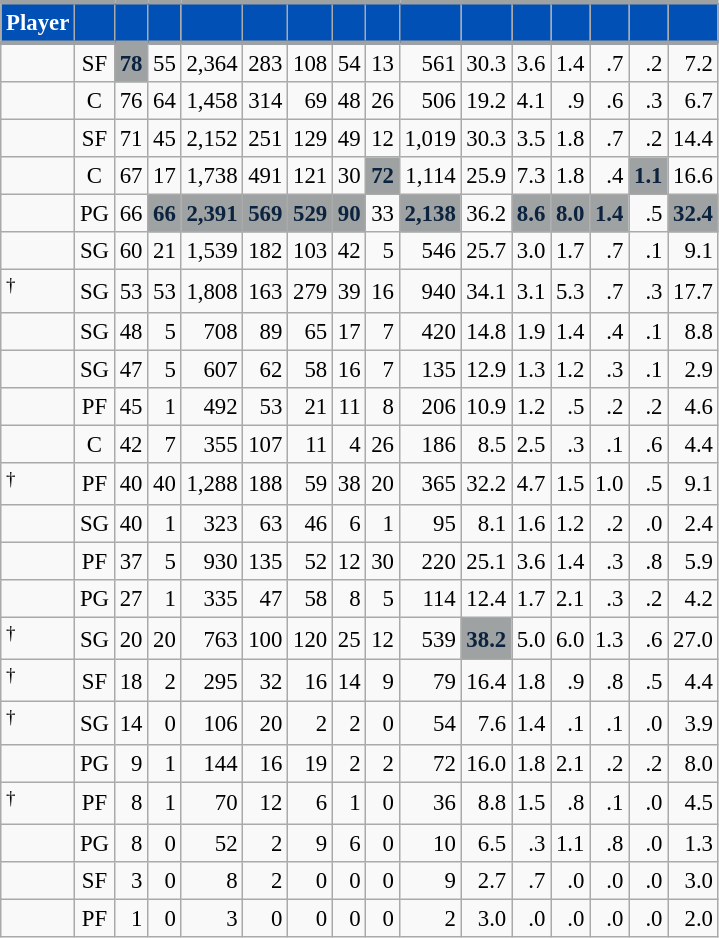<table class="wikitable sortable" style="font-size: 95%; text-align:right;">
<tr>
<th style="background:#0050B5; color:#FFFFFF; border-top:#9EA2A2 3px solid; border-bottom:#9EA2A2 3px solid;">Player</th>
<th style="background:#0050B5; color:#FFFFFF; border-top:#9EA2A2 3px solid; border-bottom:#9EA2A2 3px solid;"></th>
<th style="background:#0050B5; color:#FFFFFF; border-top:#9EA2A2 3px solid; border-bottom:#9EA2A2 3px solid;"></th>
<th style="background:#0050B5; color:#FFFFFF; border-top:#9EA2A2 3px solid; border-bottom:#9EA2A2 3px solid;"></th>
<th style="background:#0050B5; color:#FFFFFF; border-top:#9EA2A2 3px solid; border-bottom:#9EA2A2 3px solid;"></th>
<th style="background:#0050B5; color:#FFFFFF; border-top:#9EA2A2 3px solid; border-bottom:#9EA2A2 3px solid;"></th>
<th style="background:#0050B5; color:#FFFFFF; border-top:#9EA2A2 3px solid; border-bottom:#9EA2A2 3px solid;"></th>
<th style="background:#0050B5; color:#FFFFFF; border-top:#9EA2A2 3px solid; border-bottom:#9EA2A2 3px solid;"></th>
<th style="background:#0050B5; color:#FFFFFF; border-top:#9EA2A2 3px solid; border-bottom:#9EA2A2 3px solid;"></th>
<th style="background:#0050B5; color:#FFFFFF; border-top:#9EA2A2 3px solid; border-bottom:#9EA2A2 3px solid;"></th>
<th style="background:#0050B5; color:#FFFFFF; border-top:#9EA2A2 3px solid; border-bottom:#9EA2A2 3px solid;"></th>
<th style="background:#0050B5; color:#FFFFFF; border-top:#9EA2A2 3px solid; border-bottom:#9EA2A2 3px solid;"></th>
<th style="background:#0050B5; color:#FFFFFF; border-top:#9EA2A2 3px solid; border-bottom:#9EA2A2 3px solid;"></th>
<th style="background:#0050B5; color:#FFFFFF; border-top:#9EA2A2 3px solid; border-bottom:#9EA2A2 3px solid;"></th>
<th style="background:#0050B5; color:#FFFFFF; border-top:#9EA2A2 3px solid; border-bottom:#9EA2A2 3px solid;"></th>
<th style="background:#0050B5; color:#FFFFFF; border-top:#9EA2A2 3px solid; border-bottom:#9EA2A2 3px solid;"></th>
</tr>
<tr>
<td style="text-align:left;"></td>
<td style="text-align:center;">SF</td>
<td style="background:#9EA2A2; color:#0C2340;"><strong>78</strong></td>
<td>55</td>
<td>2,364</td>
<td>283</td>
<td>108</td>
<td>54</td>
<td>13</td>
<td>561</td>
<td>30.3</td>
<td>3.6</td>
<td>1.4</td>
<td>.7</td>
<td>.2</td>
<td>7.2</td>
</tr>
<tr>
<td style="text-align:left;"></td>
<td style="text-align:center;">C</td>
<td>76</td>
<td>64</td>
<td>1,458</td>
<td>314</td>
<td>69</td>
<td>48</td>
<td>26</td>
<td>506</td>
<td>19.2</td>
<td>4.1</td>
<td>.9</td>
<td>.6</td>
<td>.3</td>
<td>6.7</td>
</tr>
<tr>
<td style="text-align:left;"></td>
<td style="text-align:center;">SF</td>
<td>71</td>
<td>45</td>
<td>2,152</td>
<td>251</td>
<td>129</td>
<td>49</td>
<td>12</td>
<td>1,019</td>
<td>30.3</td>
<td>3.5</td>
<td>1.8</td>
<td>.7</td>
<td>.2</td>
<td>14.4</td>
</tr>
<tr>
<td style="text-align:left;"></td>
<td style="text-align:center;">C</td>
<td>67</td>
<td>17</td>
<td>1,738</td>
<td>491</td>
<td>121</td>
<td>30</td>
<td style="background:#9EA2A2; color:#0C2340;"><strong>72</strong></td>
<td>1,114</td>
<td>25.9</td>
<td>7.3</td>
<td>1.8</td>
<td>.4</td>
<td style="background:#9EA2A2; color:#0C2340;"><strong>1.1</strong></td>
<td>16.6</td>
</tr>
<tr>
<td style="text-align:left;"></td>
<td style="text-align:center;">PG</td>
<td>66</td>
<td style="background:#9EA2A2; color:#0C2340;"><strong>66</strong></td>
<td style="background:#9EA2A2; color:#0C2340;"><strong>2,391</strong></td>
<td style="background:#9EA2A2; color:#0C2340;"><strong>569</strong></td>
<td style="background:#9EA2A2; color:#0C2340;"><strong>529</strong></td>
<td style="background:#9EA2A2; color:#0C2340;"><strong>90</strong></td>
<td>33</td>
<td style="background:#9EA2A2; color:#0C2340;"><strong>2,138</strong></td>
<td>36.2</td>
<td style="background:#9EA2A2; color:#0C2340;"><strong>8.6</strong></td>
<td style="background:#9EA2A2; color:#0C2340;"><strong>8.0</strong></td>
<td style="background:#9EA2A2; color:#0C2340;"><strong>1.4</strong></td>
<td>.5</td>
<td style="background:#9EA2A2; color:#0C2340;"><strong>32.4</strong></td>
</tr>
<tr>
<td style="text-align:left;"></td>
<td style="text-align:center;">SG</td>
<td>60</td>
<td>21</td>
<td>1,539</td>
<td>182</td>
<td>103</td>
<td>42</td>
<td>5</td>
<td>546</td>
<td>25.7</td>
<td>3.0</td>
<td>1.7</td>
<td>.7</td>
<td>.1</td>
<td>9.1</td>
</tr>
<tr>
<td style="text-align:left;"><sup>†</sup></td>
<td style="text-align:center;">SG</td>
<td>53</td>
<td>53</td>
<td>1,808</td>
<td>163</td>
<td>279</td>
<td>39</td>
<td>16</td>
<td>940</td>
<td>34.1</td>
<td>3.1</td>
<td>5.3</td>
<td>.7</td>
<td>.3</td>
<td>17.7</td>
</tr>
<tr>
<td style="text-align:left;"></td>
<td style="text-align:center;">SG</td>
<td>48</td>
<td>5</td>
<td>708</td>
<td>89</td>
<td>65</td>
<td>17</td>
<td>7</td>
<td>420</td>
<td>14.8</td>
<td>1.9</td>
<td>1.4</td>
<td>.4</td>
<td>.1</td>
<td>8.8</td>
</tr>
<tr>
<td style="text-align:left;"></td>
<td style="text-align:center;">SG</td>
<td>47</td>
<td>5</td>
<td>607</td>
<td>62</td>
<td>58</td>
<td>16</td>
<td>7</td>
<td>135</td>
<td>12.9</td>
<td>1.3</td>
<td>1.2</td>
<td>.3</td>
<td>.1</td>
<td>2.9</td>
</tr>
<tr>
<td style="text-align:left;"></td>
<td style="text-align:center;">PF</td>
<td>45</td>
<td>1</td>
<td>492</td>
<td>53</td>
<td>21</td>
<td>11</td>
<td>8</td>
<td>206</td>
<td>10.9</td>
<td>1.2</td>
<td>.5</td>
<td>.2</td>
<td>.2</td>
<td>4.6</td>
</tr>
<tr>
<td style="text-align:left;"></td>
<td style="text-align:center;">C</td>
<td>42</td>
<td>7</td>
<td>355</td>
<td>107</td>
<td>11</td>
<td>4</td>
<td>26</td>
<td>186</td>
<td>8.5</td>
<td>2.5</td>
<td>.3</td>
<td>.1</td>
<td>.6</td>
<td>4.4</td>
</tr>
<tr>
<td style="text-align:left;"><sup>†</sup></td>
<td style="text-align:center;">PF</td>
<td>40</td>
<td>40</td>
<td>1,288</td>
<td>188</td>
<td>59</td>
<td>38</td>
<td>20</td>
<td>365</td>
<td>32.2</td>
<td>4.7</td>
<td>1.5</td>
<td>1.0</td>
<td>.5</td>
<td>9.1</td>
</tr>
<tr>
<td style="text-align:left;"></td>
<td style="text-align:center;">SG</td>
<td>40</td>
<td>1</td>
<td>323</td>
<td>63</td>
<td>46</td>
<td>6</td>
<td>1</td>
<td>95</td>
<td>8.1</td>
<td>1.6</td>
<td>1.2</td>
<td>.2</td>
<td>.0</td>
<td>2.4</td>
</tr>
<tr>
<td style="text-align:left;"></td>
<td style="text-align:center;">PF</td>
<td>37</td>
<td>5</td>
<td>930</td>
<td>135</td>
<td>52</td>
<td>12</td>
<td>30</td>
<td>220</td>
<td>25.1</td>
<td>3.6</td>
<td>1.4</td>
<td>.3</td>
<td>.8</td>
<td>5.9</td>
</tr>
<tr>
<td style="text-align:left;"></td>
<td style="text-align:center;">PG</td>
<td>27</td>
<td>1</td>
<td>335</td>
<td>47</td>
<td>58</td>
<td>8</td>
<td>5</td>
<td>114</td>
<td>12.4</td>
<td>1.7</td>
<td>2.1</td>
<td>.3</td>
<td>.2</td>
<td>4.2</td>
</tr>
<tr>
<td style="text-align:left;"><sup>†</sup></td>
<td style="text-align:center;">SG</td>
<td>20</td>
<td>20</td>
<td>763</td>
<td>100</td>
<td>120</td>
<td>25</td>
<td>12</td>
<td>539</td>
<td style="background:#9EA2A2; color:#0C2340;"><strong>38.2</strong></td>
<td>5.0</td>
<td>6.0</td>
<td>1.3</td>
<td>.6</td>
<td>27.0</td>
</tr>
<tr>
<td style="text-align:left;"><sup>†</sup></td>
<td style="text-align:center;">SF</td>
<td>18</td>
<td>2</td>
<td>295</td>
<td>32</td>
<td>16</td>
<td>14</td>
<td>9</td>
<td>79</td>
<td>16.4</td>
<td>1.8</td>
<td>.9</td>
<td>.8</td>
<td>.5</td>
<td>4.4</td>
</tr>
<tr>
<td style="text-align:left;"><sup>†</sup></td>
<td style="text-align:center;">SG</td>
<td>14</td>
<td>0</td>
<td>106</td>
<td>20</td>
<td>2</td>
<td>2</td>
<td>0</td>
<td>54</td>
<td>7.6</td>
<td>1.4</td>
<td>.1</td>
<td>.1</td>
<td>.0</td>
<td>3.9</td>
</tr>
<tr>
<td style="text-align:left;"></td>
<td style="text-align:center;">PG</td>
<td>9</td>
<td>1</td>
<td>144</td>
<td>16</td>
<td>19</td>
<td>2</td>
<td>2</td>
<td>72</td>
<td>16.0</td>
<td>1.8</td>
<td>2.1</td>
<td>.2</td>
<td>.2</td>
<td>8.0</td>
</tr>
<tr>
<td style="text-align:left;"><sup>†</sup></td>
<td style="text-align:center;">PF</td>
<td>8</td>
<td>1</td>
<td>70</td>
<td>12</td>
<td>6</td>
<td>1</td>
<td>0</td>
<td>36</td>
<td>8.8</td>
<td>1.5</td>
<td>.8</td>
<td>.1</td>
<td>.0</td>
<td>4.5</td>
</tr>
<tr>
<td style="text-align:left;"></td>
<td style="text-align:center;">PG</td>
<td>8</td>
<td>0</td>
<td>52</td>
<td>2</td>
<td>9</td>
<td>6</td>
<td>0</td>
<td>10</td>
<td>6.5</td>
<td>.3</td>
<td>1.1</td>
<td>.8</td>
<td>.0</td>
<td>1.3</td>
</tr>
<tr>
<td style="text-align:left;"></td>
<td style="text-align:center;">SF</td>
<td>3</td>
<td>0</td>
<td>8</td>
<td>2</td>
<td>0</td>
<td>0</td>
<td>0</td>
<td>9</td>
<td>2.7</td>
<td>.7</td>
<td>.0</td>
<td>.0</td>
<td>.0</td>
<td>3.0</td>
</tr>
<tr>
<td style="text-align:left;"></td>
<td style="text-align:center;">PF</td>
<td>1</td>
<td>0</td>
<td>3</td>
<td>0</td>
<td>0</td>
<td>0</td>
<td>0</td>
<td>2</td>
<td>3.0</td>
<td>.0</td>
<td>.0</td>
<td>.0</td>
<td>.0</td>
<td>2.0</td>
</tr>
</table>
